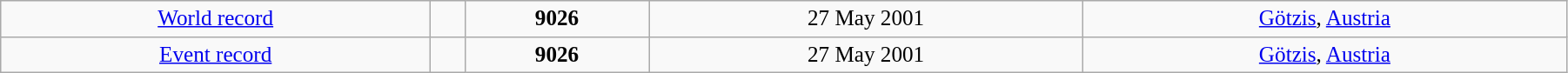<table class="wikitable" style=" text-align:center; font-size:105%;" width="95%">
<tr>
<td><a href='#'>World record</a></td>
<td></td>
<td><strong>9026</strong></td>
<td>27 May 2001</td>
<td> <a href='#'>Götzis</a>, <a href='#'>Austria</a></td>
</tr>
<tr>
<td><a href='#'>Event record</a></td>
<td></td>
<td><strong>9026</strong></td>
<td>27 May 2001</td>
<td> <a href='#'>Götzis</a>, <a href='#'>Austria</a></td>
</tr>
</table>
